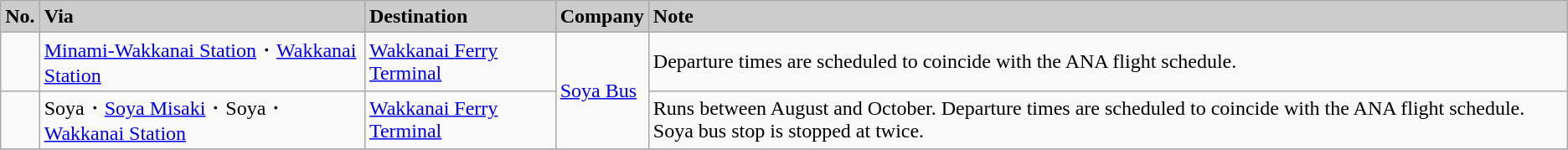<table class="wikitable">
<tr>
<td bgcolor="#cccccc"; style="font-weight: bold;">No.</td>
<td bgcolor="#cccccc"; style="font-weight: bold;">Via</td>
<td bgcolor="#cccccc"; style="font-weight: bold;">Destination</td>
<td bgcolor="#cccccc"; style="font-weight: bold;">Company</td>
<td bgcolor="#cccccc"; style="font-weight: bold;">Note</td>
</tr>
<tr>
<td></td>
<td><a href='#'>Minami-Wakkanai Station</a>・<a href='#'>Wakkanai Station</a></td>
<td><a href='#'>Wakkanai Ferry Terminal</a></td>
<td rowspan="2"><a href='#'>Soya Bus</a></td>
<td>Departure times are scheduled to coincide with the ANA flight schedule.</td>
</tr>
<tr>
<td></td>
<td>Soya・<a href='#'>Soya Misaki</a>・Soya・<a href='#'>Wakkanai Station</a></td>
<td><a href='#'>Wakkanai Ferry Terminal</a></td>
<td>Runs between August and October. Departure times are scheduled to coincide with the ANA flight schedule.  Soya bus stop is stopped at twice.</td>
</tr>
<tr>
</tr>
</table>
